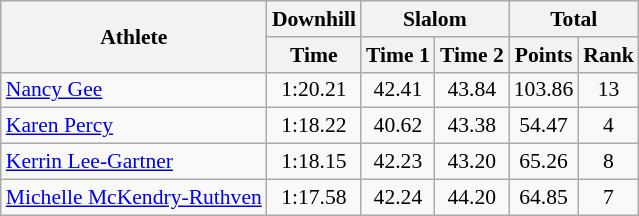<table class="wikitable" style="font-size:90%">
<tr>
<th rowspan="2">Athlete</th>
<th>Downhill</th>
<th colspan="2">Slalom</th>
<th colspan="2">Total</th>
</tr>
<tr>
<th>Time</th>
<th>Time 1</th>
<th>Time 2</th>
<th>Points</th>
<th>Rank</th>
</tr>
<tr>
<td><a href='#'>Nancy Gee</a></td>
<td align="center">1:20.21</td>
<td align="center">42.41</td>
<td align="center">43.84</td>
<td align="center">103.86</td>
<td align="center">13</td>
</tr>
<tr>
<td><a href='#'>Karen Percy</a></td>
<td align="center">1:18.22</td>
<td align="center">40.62</td>
<td align="center">43.38</td>
<td align="center">54.47</td>
<td align="center">4</td>
</tr>
<tr>
<td><a href='#'>Kerrin Lee-Gartner</a></td>
<td align="center">1:18.15</td>
<td align="center">42.23</td>
<td align="center">43.20</td>
<td align="center">65.26</td>
<td align="center">8</td>
</tr>
<tr>
<td><a href='#'>Michelle McKendry-Ruthven</a></td>
<td align="center">1:17.58</td>
<td align="center">42.24</td>
<td align="center">44.20</td>
<td align="center">64.85</td>
<td align="center">7</td>
</tr>
</table>
